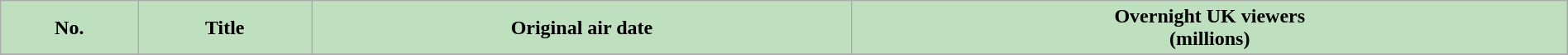<table class="wikitable plainrowheaders" style="width:100%;">
<tr>
<th style="background: #bfe0bf;">No.</th>
<th style="background: #bfe0bf;">Title</th>
<th style="background: #bfe0bf;">Original air date</th>
<th style="background: #bfe0bf;">Overnight UK viewers<br>(millions)</th>
</tr>
<tr>
</tr>
</table>
